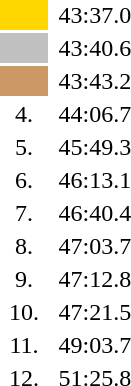<table style="text-align:center">
<tr>
<td width=30 bgcolor=gold></td>
<td align=left></td>
<td>43:37.0</td>
</tr>
<tr>
<td bgcolor=silver></td>
<td align=left></td>
<td>43:40.6</td>
</tr>
<tr>
<td bgcolor=cc9966></td>
<td align=left></td>
<td>43:43.2</td>
</tr>
<tr>
<td>4.</td>
<td align=left></td>
<td>44:06.7</td>
</tr>
<tr>
<td>5.</td>
<td align=left></td>
<td>45:49.3</td>
</tr>
<tr>
<td>6.</td>
<td align=left></td>
<td>46:13.1</td>
</tr>
<tr>
<td>7.</td>
<td align=left></td>
<td>46:40.4</td>
</tr>
<tr>
<td>8.</td>
<td align=left></td>
<td>47:03.7</td>
</tr>
<tr>
<td>9.</td>
<td align=left></td>
<td>47:12.8</td>
</tr>
<tr>
<td>10.</td>
<td align=left></td>
<td>47:21.5</td>
</tr>
<tr>
<td>11.</td>
<td align=left></td>
<td>49:03.7</td>
</tr>
<tr>
<td>12.</td>
<td align=left></td>
<td>51:25.8</td>
</tr>
</table>
